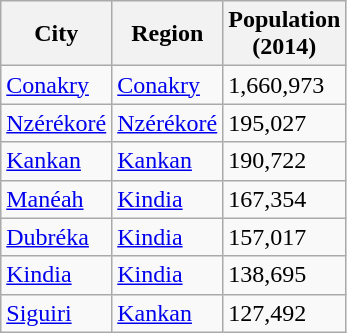<table class="wikitable sortable sticky-header col3right">
<tr>
<th>City</th>
<th>Region</th>
<th>Population<br>(2014)</th>
</tr>
<tr>
<td><a href='#'>Conakry</a></td>
<td><a href='#'>Conakry</a></td>
<td>1,660,973</td>
</tr>
<tr>
<td><a href='#'>Nzérékoré</a></td>
<td><a href='#'>Nzérékoré</a></td>
<td>195,027</td>
</tr>
<tr>
<td><a href='#'>Kankan</a></td>
<td><a href='#'>Kankan</a></td>
<td>190,722</td>
</tr>
<tr>
<td><a href='#'>Manéah</a></td>
<td><a href='#'>Kindia</a></td>
<td>167,354</td>
</tr>
<tr>
<td><a href='#'>Dubréka</a></td>
<td><a href='#'>Kindia</a></td>
<td>157,017</td>
</tr>
<tr>
<td><a href='#'>Kindia</a></td>
<td><a href='#'>Kindia</a></td>
<td>138,695</td>
</tr>
<tr>
<td><a href='#'>Siguiri</a></td>
<td><a href='#'>Kankan</a></td>
<td>127,492</td>
</tr>
</table>
